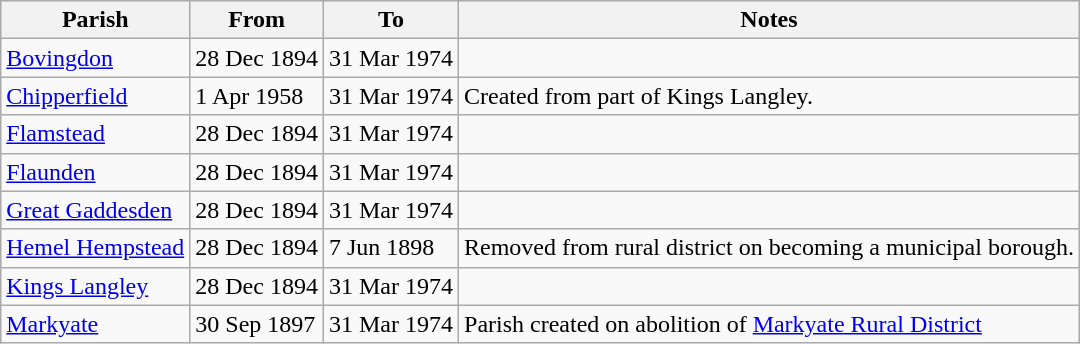<table class="wikitable sortable">
<tr>
<th>Parish</th>
<th>From</th>
<th>To</th>
<th class="unsortable">Notes</th>
</tr>
<tr>
<td><a href='#'>Bovingdon</a></td>
<td>28 Dec 1894</td>
<td>31 Mar 1974</td>
<td></td>
</tr>
<tr>
<td><a href='#'>Chipperfield</a></td>
<td>1 Apr 1958</td>
<td>31 Mar 1974</td>
<td>Created from part of Kings Langley.</td>
</tr>
<tr>
<td><a href='#'>Flamstead</a></td>
<td>28 Dec 1894</td>
<td>31 Mar 1974</td>
<td></td>
</tr>
<tr>
<td><a href='#'>Flaunden</a></td>
<td>28 Dec 1894</td>
<td>31 Mar 1974</td>
<td></td>
</tr>
<tr>
<td><a href='#'>Great Gaddesden</a></td>
<td>28 Dec 1894</td>
<td>31 Mar 1974</td>
<td></td>
</tr>
<tr>
<td><a href='#'>Hemel Hempstead</a></td>
<td>28 Dec 1894</td>
<td>7 Jun 1898</td>
<td>Removed from rural district on becoming a municipal borough.</td>
</tr>
<tr>
<td><a href='#'>Kings Langley</a></td>
<td>28 Dec 1894</td>
<td>31 Mar 1974</td>
<td></td>
</tr>
<tr>
<td><a href='#'>Markyate</a></td>
<td>30 Sep 1897</td>
<td>31 Mar 1974</td>
<td>Parish created on abolition of <a href='#'>Markyate Rural District</a></td>
</tr>
</table>
